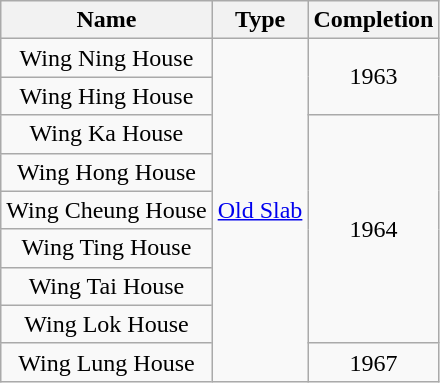<table class="wikitable" style="text-align: center">
<tr>
<th>Name</th>
<th>Type</th>
<th>Completion</th>
</tr>
<tr>
<td>Wing Ning House</td>
<td rowspan="9"><a href='#'>Old Slab</a></td>
<td rowspan="2">1963</td>
</tr>
<tr>
<td>Wing Hing House</td>
</tr>
<tr>
<td>Wing Ka House</td>
<td rowspan="6">1964</td>
</tr>
<tr>
<td>Wing Hong House</td>
</tr>
<tr>
<td>Wing Cheung House</td>
</tr>
<tr>
<td>Wing Ting House</td>
</tr>
<tr>
<td>Wing Tai House</td>
</tr>
<tr>
<td>Wing Lok House</td>
</tr>
<tr>
<td>Wing Lung House</td>
<td rowspan="1">1967</td>
</tr>
</table>
